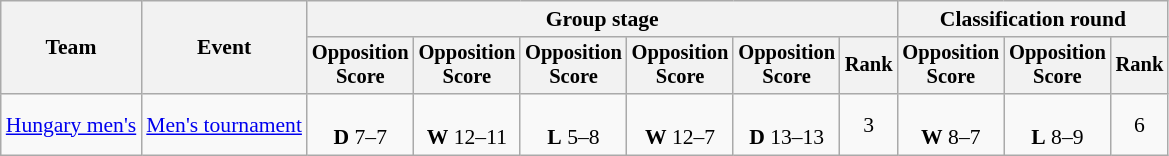<table class="wikitable" style="font-size:90%">
<tr>
<th rowspan=2>Team</th>
<th rowspan=2>Event</th>
<th colspan=6>Group stage</th>
<th colspan=3>Classification round</th>
</tr>
<tr style="font-size:95%">
<th>Opposition<br>Score</th>
<th>Opposition<br>Score</th>
<th>Opposition<br>Score</th>
<th>Opposition<br>Score</th>
<th>Opposition<br>Score</th>
<th>Rank</th>
<th>Opposition<br>Score</th>
<th>Opposition<br>Score</th>
<th>Rank</th>
</tr>
<tr align=center>
<td align=left><a href='#'>Hungary men's</a></td>
<td align=left><a href='#'>Men's tournament</a></td>
<td><br><strong>D</strong> 7–7</td>
<td><br><strong>W</strong> 12–11</td>
<td><br><strong>L</strong> 5–8</td>
<td><br><strong>W</strong> 12–7</td>
<td><br><strong>D</strong> 13–13</td>
<td>3</td>
<td><br><strong>W</strong> 8–7</td>
<td><br><strong>L</strong> 8–9</td>
<td>6</td>
</tr>
</table>
